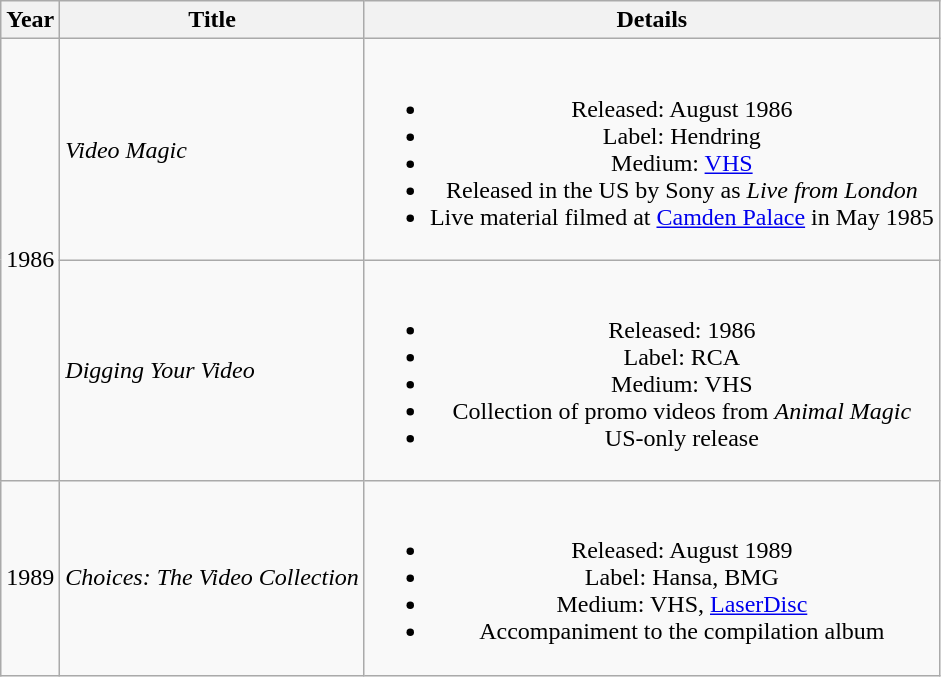<table class="wikitable" style="text-align:center">
<tr>
<th>Year</th>
<th>Title</th>
<th>Details</th>
</tr>
<tr>
<td rowspan="2">1986</td>
<td align="left"><em>Video Magic</em></td>
<td><br><ul><li>Released: August 1986</li><li>Label: Hendring</li><li>Medium: <a href='#'>VHS</a></li><li>Released in the US by Sony as <em>Live from London</em></li><li>Live material filmed at <a href='#'>Camden Palace</a> in May 1985</li></ul></td>
</tr>
<tr>
<td align="left"><em>Digging Your Video</em></td>
<td><br><ul><li>Released: 1986</li><li>Label: RCA</li><li>Medium: VHS</li><li>Collection of promo videos from <em>Animal Magic</em></li><li>US-only release</li></ul></td>
</tr>
<tr>
<td>1989</td>
<td align="left"><em>Choices: The Video Collection</em></td>
<td><br><ul><li>Released: August 1989</li><li>Label: Hansa, BMG</li><li>Medium: VHS, <a href='#'>LaserDisc</a></li><li>Accompaniment to the compilation album</li></ul></td>
</tr>
</table>
